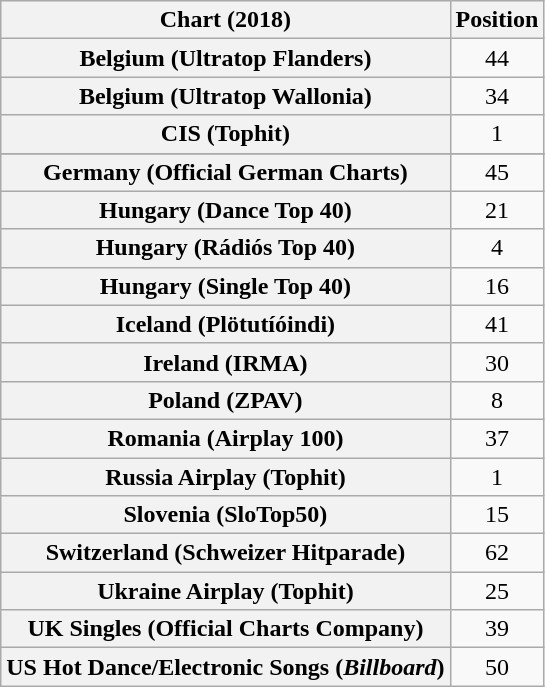<table class="wikitable sortable plainrowheaders" style="text-align:center">
<tr>
<th>Chart (2018)</th>
<th>Position</th>
</tr>
<tr>
<th scope="row">Belgium (Ultratop Flanders)</th>
<td>44</td>
</tr>
<tr>
<th scope="row">Belgium (Ultratop Wallonia)</th>
<td>34</td>
</tr>
<tr>
<th scope="row">CIS (Tophit)</th>
<td style="text-align:center;">1</td>
</tr>
<tr>
</tr>
<tr>
<th scope="row">Germany (Official German Charts)</th>
<td>45</td>
</tr>
<tr>
<th scope="row">Hungary (Dance Top 40)</th>
<td>21</td>
</tr>
<tr>
<th scope="row">Hungary (Rádiós Top 40)</th>
<td>4</td>
</tr>
<tr>
<th scope="row">Hungary (Single Top 40)</th>
<td>16</td>
</tr>
<tr>
<th scope="row">Iceland (Plötutíóindi)</th>
<td>41</td>
</tr>
<tr>
<th scope="row">Ireland (IRMA)</th>
<td>30</td>
</tr>
<tr>
<th scope="row">Poland (ZPAV)</th>
<td>8</td>
</tr>
<tr>
<th scope="row">Romania (Airplay 100)</th>
<td>37</td>
</tr>
<tr>
<th scope="row">Russia Airplay (Tophit)</th>
<td style="text-align:center;">1</td>
</tr>
<tr>
<th scope="row">Slovenia (SloTop50)</th>
<td>15</td>
</tr>
<tr>
<th scope="row">Switzerland (Schweizer Hitparade)</th>
<td>62</td>
</tr>
<tr>
<th scope="row">Ukraine Airplay (Tophit)</th>
<td style="text-align:center;">25</td>
</tr>
<tr>
<th scope="row">UK Singles (Official Charts Company)</th>
<td>39</td>
</tr>
<tr>
<th scope="row">US Hot Dance/Electronic Songs (<em>Billboard</em>)</th>
<td>50</td>
</tr>
</table>
